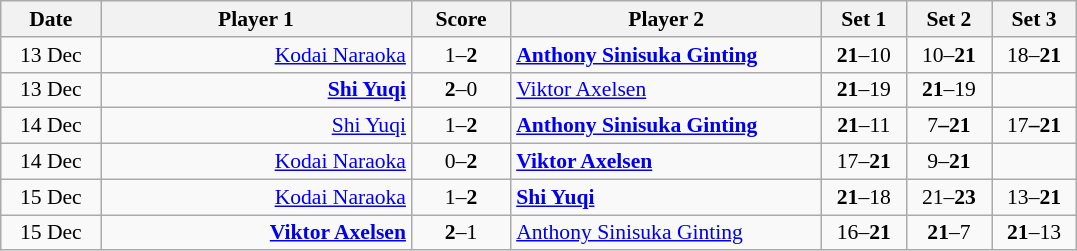<table class="wikitable" style="text-align: center; font-size:90%">
<tr>
<th width="60">Date</th>
<th width="200">Player 1</th>
<th width="60">Score</th>
<th width="200">Player 2</th>
<th width="50">Set 1</th>
<th width="50">Set 2</th>
<th width="50">Set 3</th>
</tr>
<tr>
<td>13 Dec</td>
<td align="right"><a href='#'>Kodai Naraoka</a> </td>
<td align="center">1–<strong>2</strong></td>
<td align="left"><strong> <a href='#'>Anthony Sinisuka Ginting</a></strong></td>
<td><strong>21</strong>–10</td>
<td>10–<strong>21</strong></td>
<td>18–<strong>21</strong></td>
</tr>
<tr>
<td>13 Dec</td>
<td align="right"><strong><a href='#'>Shi Yuqi</a> </strong></td>
<td align="center"><strong>2</strong>–0</td>
<td align="left"> <a href='#'>Viktor Axelsen</a></td>
<td><strong>21</strong>–19</td>
<td><strong>21</strong>–19</td>
<td></td>
</tr>
<tr>
<td>14 Dec</td>
<td align="right"><a href='#'>Shi Yuqi</a> </td>
<td align="center">1–<strong>2</strong></td>
<td align="left"><strong> <a href='#'>Anthony Sinisuka Ginting</a></strong></td>
<td><strong>21</strong>–11</td>
<td>7<strong>–21</strong></td>
<td>17<strong>–21</strong></td>
</tr>
<tr>
<td>14 Dec</td>
<td align="right"><a href='#'>Kodai Naraoka</a> </td>
<td align="center">0–<strong>2</strong></td>
<td align="left"><strong> <a href='#'>Viktor Axelsen</a></strong></td>
<td>17–<strong>21</strong></td>
<td>9–<strong>21</strong></td>
<td></td>
</tr>
<tr>
<td>15 Dec</td>
<td align="right"><a href='#'>Kodai Naraoka</a> </td>
<td align="center">1–<strong>2</strong></td>
<td align="left"><strong> <a href='#'>Shi Yuqi</a></strong></td>
<td><strong>21</strong>–18</td>
<td>21–<strong>23</strong></td>
<td>13–<strong>21</strong></td>
</tr>
<tr>
<td>15 Dec</td>
<td align="right"><strong><a href='#'>Viktor Axelsen</a> </strong></td>
<td align="center"><strong>2</strong>–1</td>
<td align="left"> <a href='#'>Anthony Sinisuka Ginting</a></td>
<td>16–<strong>21</strong></td>
<td><strong>21</strong>–7</td>
<td><strong>21</strong>–13</td>
</tr>
</table>
